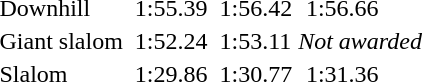<table>
<tr valign="top">
<td>Downhill<br></td>
<td></td>
<td>1:55.39</td>
<td></td>
<td>1:56.42</td>
<td></td>
<td>1:56.66</td>
</tr>
<tr valign="top">
<td>Giant slalom<br></td>
<td></td>
<td>1:52.24</td>
<td>  <br> </td>
<td>1:53.11</td>
<td colspan=2 align=center><em>Not awarded</em></td>
</tr>
<tr valign="top">
<td>Slalom<br></td>
<td></td>
<td>1:29.86</td>
<td></td>
<td>1:30.77</td>
<td></td>
<td>1:31.36</td>
</tr>
</table>
